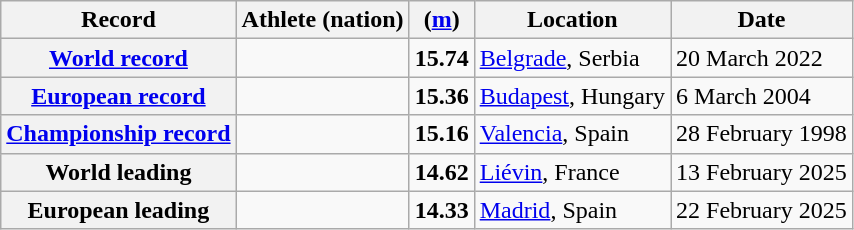<table class="wikitable">
<tr>
<th scope="col">Record</th>
<th scope="col">Athlete (nation)</th>
<th scope="col"> (<a href='#'>m</a>)</th>
<th scope="col">Location</th>
<th scope="col">Date</th>
</tr>
<tr>
<th scope="row"><a href='#'>World record</a></th>
<td></td>
<td align="center"><strong>15.74</strong></td>
<td><a href='#'>Belgrade</a>, Serbia</td>
<td>20 March 2022</td>
</tr>
<tr>
<th scope="row"><a href='#'>European record</a></th>
<td></td>
<td align="center"><strong>15.36</strong></td>
<td><a href='#'>Budapest</a>, Hungary</td>
<td>6 March 2004</td>
</tr>
<tr>
<th scope="row"><a href='#'>Championship record</a></th>
<td></td>
<td align="center"><strong>15.16</strong></td>
<td><a href='#'>Valencia</a>, Spain</td>
<td>28 February 1998</td>
</tr>
<tr>
<th scope="row">World leading</th>
<td></td>
<td align="center"><strong>14.62</strong></td>
<td><a href='#'>Liévin</a>, France</td>
<td>13 February 2025</td>
</tr>
<tr>
<th scope="row">European leading</th>
<td></td>
<td align="center"><strong>14.33</strong></td>
<td><a href='#'>Madrid</a>, Spain</td>
<td>22 February 2025</td>
</tr>
</table>
